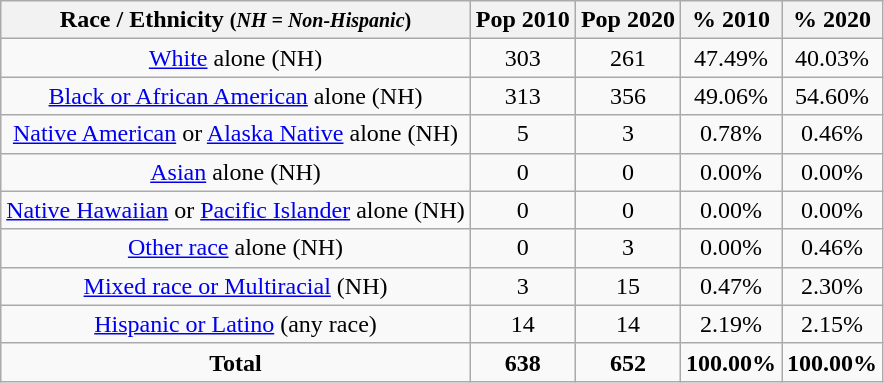<table class="wikitable" style="text-align:center;">
<tr>
<th>Race / Ethnicity <small>(<em>NH = Non-Hispanic</em>)</small></th>
<th>Pop 2010</th>
<th>Pop 2020</th>
<th>% 2010</th>
<th>% 2020</th>
</tr>
<tr>
<td><a href='#'>White</a> alone (NH)</td>
<td>303</td>
<td>261</td>
<td>47.49%</td>
<td>40.03%</td>
</tr>
<tr>
<td><a href='#'>Black or African American</a> alone (NH)</td>
<td>313</td>
<td>356</td>
<td>49.06%</td>
<td>54.60%</td>
</tr>
<tr>
<td><a href='#'>Native American</a> or <a href='#'>Alaska Native</a> alone (NH)</td>
<td>5</td>
<td>3</td>
<td>0.78%</td>
<td>0.46%</td>
</tr>
<tr>
<td><a href='#'>Asian</a> alone (NH)</td>
<td>0</td>
<td>0</td>
<td>0.00%</td>
<td>0.00%</td>
</tr>
<tr>
<td><a href='#'>Native Hawaiian</a> or <a href='#'>Pacific Islander</a> alone (NH)</td>
<td>0</td>
<td>0</td>
<td>0.00%</td>
<td>0.00%</td>
</tr>
<tr>
<td><a href='#'>Other race</a> alone (NH)</td>
<td>0</td>
<td>3</td>
<td>0.00%</td>
<td>0.46%</td>
</tr>
<tr>
<td><a href='#'>Mixed race or Multiracial</a> (NH)</td>
<td>3</td>
<td>15</td>
<td>0.47%</td>
<td>2.30%</td>
</tr>
<tr>
<td><a href='#'>Hispanic or Latino</a> (any race)</td>
<td>14</td>
<td>14</td>
<td>2.19%</td>
<td>2.15%</td>
</tr>
<tr>
<td><strong>Total</strong></td>
<td><strong>638</strong></td>
<td><strong>652</strong></td>
<td><strong>100.00%</strong></td>
<td><strong>100.00%</strong></td>
</tr>
</table>
